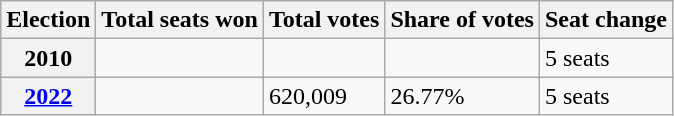<table class="wikitable">
<tr>
<th>Election</th>
<th>Total seats won</th>
<th>Total votes</th>
<th>Share of votes</th>
<th>Seat change</th>
</tr>
<tr>
<th>2010</th>
<td></td>
<td></td>
<td></td>
<td>5 seats</td>
</tr>
<tr>
<th><a href='#'>2022</a></th>
<td></td>
<td>620,009</td>
<td>26.77%</td>
<td>5 seats</td>
</tr>
</table>
